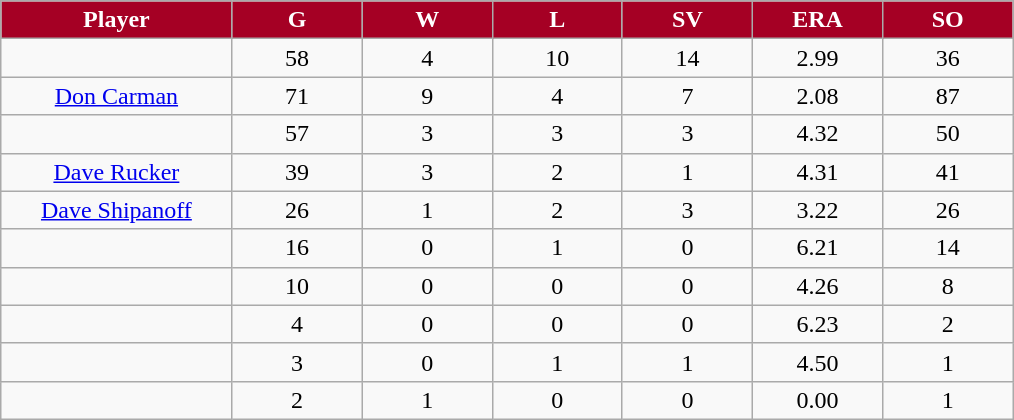<table class="wikitable sortable">
<tr>
<th style="background:#A50024;color:white;" width="16%">Player</th>
<th style="background:#A50024;color:white;" width="9%">G</th>
<th style="background:#A50024;color:white;" width="9%">W</th>
<th style="background:#A50024;color:white;" width="9%">L</th>
<th style="background:#A50024;color:white;" width="9%">SV</th>
<th style="background:#A50024;color:white;" width="9%">ERA</th>
<th style="background:#A50024;color:white;" width="9%">SO</th>
</tr>
<tr align="center">
<td></td>
<td>58</td>
<td>4</td>
<td>10</td>
<td>14</td>
<td>2.99</td>
<td>36</td>
</tr>
<tr align=center>
<td><a href='#'>Don Carman</a></td>
<td>71</td>
<td>9</td>
<td>4</td>
<td>7</td>
<td>2.08</td>
<td>87</td>
</tr>
<tr align="center">
<td></td>
<td>57</td>
<td>3</td>
<td>3</td>
<td>3</td>
<td>4.32</td>
<td>50</td>
</tr>
<tr align="center">
<td><a href='#'>Dave Rucker</a></td>
<td>39</td>
<td>3</td>
<td>2</td>
<td>1</td>
<td>4.31</td>
<td>41</td>
</tr>
<tr align=center>
<td><a href='#'>Dave Shipanoff</a></td>
<td>26</td>
<td>1</td>
<td>2</td>
<td>3</td>
<td>3.22</td>
<td>26</td>
</tr>
<tr align=center>
<td></td>
<td>16</td>
<td>0</td>
<td>1</td>
<td>0</td>
<td>6.21</td>
<td>14</td>
</tr>
<tr align="center">
<td></td>
<td>10</td>
<td>0</td>
<td>0</td>
<td>0</td>
<td>4.26</td>
<td>8</td>
</tr>
<tr align="center">
<td></td>
<td>4</td>
<td>0</td>
<td>0</td>
<td>0</td>
<td>6.23</td>
<td>2</td>
</tr>
<tr align="center">
<td></td>
<td>3</td>
<td>0</td>
<td>1</td>
<td>1</td>
<td>4.50</td>
<td>1</td>
</tr>
<tr align="center">
<td></td>
<td>2</td>
<td>1</td>
<td>0</td>
<td>0</td>
<td>0.00</td>
<td>1</td>
</tr>
</table>
